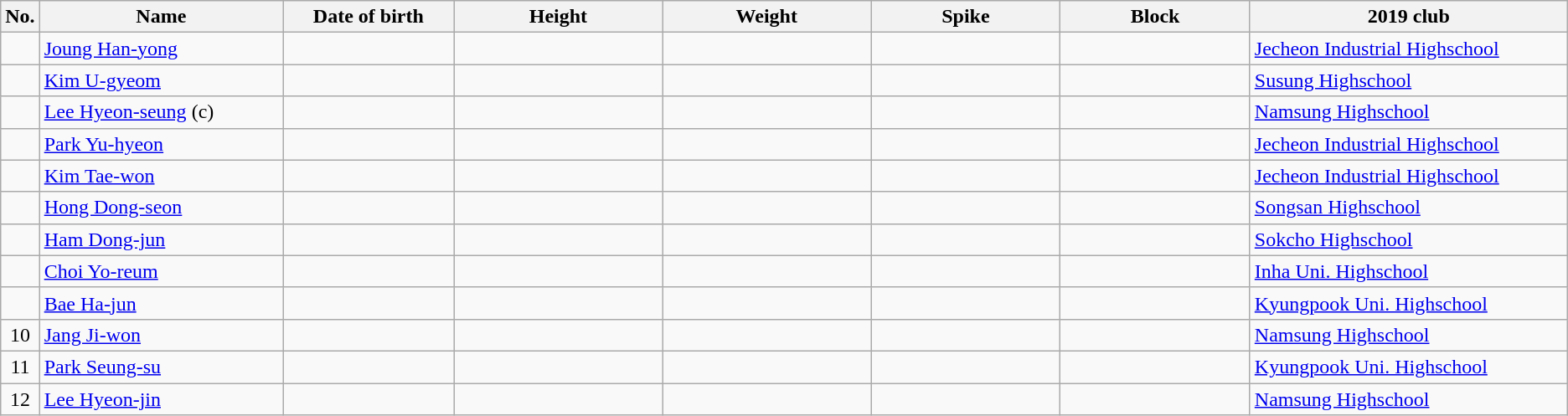<table class="wikitable sortable" style="text-align:center;">
<tr>
<th>No.</th>
<th style="width:13em">Name</th>
<th style="width:9em">Date of birth</th>
<th style="width:11em">Height</th>
<th style="width:11em">Weight</th>
<th style="width:10em">Spike</th>
<th style="width:10em">Block</th>
<th style="width:17em">2019 club</th>
</tr>
<tr>
<td></td>
<td align=left><a href='#'>Joung Han-yong</a></td>
<td align=right></td>
<td></td>
<td></td>
<td></td>
<td></td>
<td align=left> <a href='#'>Jecheon Industrial Highschool</a></td>
</tr>
<tr>
<td></td>
<td align=left><a href='#'>Kim U-gyeom</a></td>
<td align=right></td>
<td></td>
<td></td>
<td></td>
<td></td>
<td align=left> <a href='#'>Susung Highschool</a></td>
</tr>
<tr>
<td></td>
<td align=left><a href='#'>Lee Hyeon-seung</a> (c)</td>
<td align=right></td>
<td></td>
<td></td>
<td></td>
<td></td>
<td align=left> <a href='#'>Namsung Highschool</a></td>
</tr>
<tr>
<td></td>
<td align=left><a href='#'>Park Yu-hyeon</a></td>
<td align=right></td>
<td></td>
<td></td>
<td></td>
<td></td>
<td align=left> <a href='#'>Jecheon Industrial Highschool</a></td>
</tr>
<tr>
<td></td>
<td align=left><a href='#'>Kim Tae-won</a></td>
<td align=right></td>
<td></td>
<td></td>
<td></td>
<td></td>
<td align=left> <a href='#'>Jecheon Industrial Highschool</a></td>
</tr>
<tr>
<td></td>
<td align=left><a href='#'>Hong Dong-seon</a></td>
<td align=right></td>
<td></td>
<td></td>
<td></td>
<td></td>
<td align=left> <a href='#'>Songsan Highschool</a></td>
</tr>
<tr>
<td></td>
<td align=left><a href='#'>Ham Dong-jun</a></td>
<td align=right></td>
<td></td>
<td></td>
<td></td>
<td></td>
<td align=left> <a href='#'>Sokcho Highschool</a></td>
</tr>
<tr>
<td></td>
<td align=left><a href='#'>Choi Yo-reum</a></td>
<td align=right></td>
<td></td>
<td></td>
<td></td>
<td></td>
<td align=left> <a href='#'>Inha Uni. Highschool</a></td>
</tr>
<tr>
<td></td>
<td align=left><a href='#'>Bae Ha-jun</a></td>
<td align=right></td>
<td></td>
<td></td>
<td></td>
<td></td>
<td align=left> <a href='#'>Kyungpook Uni. Highschool</a></td>
</tr>
<tr>
<td>10</td>
<td align=left><a href='#'>Jang Ji-won</a></td>
<td align=right></td>
<td></td>
<td></td>
<td></td>
<td></td>
<td align=left> <a href='#'>Namsung Highschool</a></td>
</tr>
<tr>
<td>11</td>
<td align=left><a href='#'>Park Seung-su</a></td>
<td align=right></td>
<td></td>
<td></td>
<td></td>
<td></td>
<td align=left> <a href='#'>Kyungpook Uni. Highschool</a></td>
</tr>
<tr>
<td>12</td>
<td align=left><a href='#'>Lee Hyeon-jin</a></td>
<td align=right></td>
<td></td>
<td></td>
<td></td>
<td></td>
<td align=left> <a href='#'>Namsung Highschool</a></td>
</tr>
</table>
